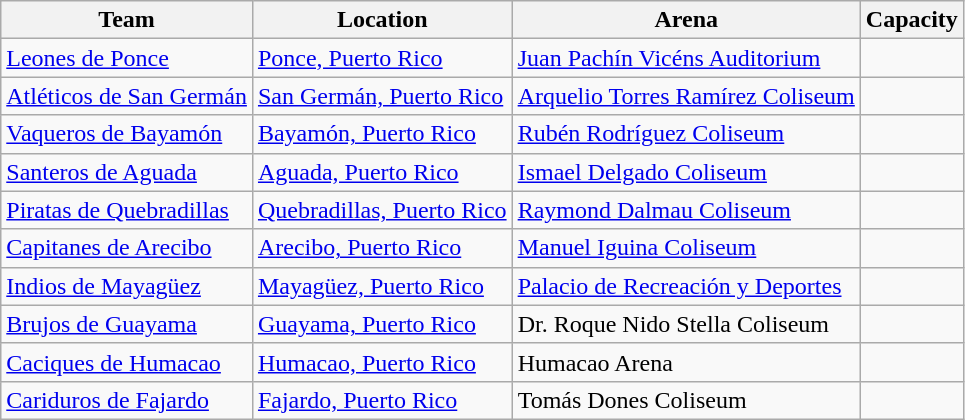<table class="wikitable sortable">
<tr>
<th>Team</th>
<th>Location</th>
<th>Arena</th>
<th>Capacity</th>
</tr>
<tr>
<td><a href='#'>Leones de Ponce</a></td>
<td><a href='#'>Ponce, Puerto Rico</a></td>
<td><a href='#'>Juan Pachín Vicéns Auditorium</a></td>
<td></td>
</tr>
<tr>
<td><a href='#'>Atléticos de San Germán</a></td>
<td><a href='#'>San Germán, Puerto Rico</a></td>
<td><a href='#'>Arquelio Torres Ramírez Coliseum</a></td>
<td></td>
</tr>
<tr>
<td><a href='#'>Vaqueros de Bayamón</a></td>
<td><a href='#'>Bayamón, Puerto Rico</a></td>
<td><a href='#'>Rubén Rodríguez Coliseum</a></td>
<td></td>
</tr>
<tr>
<td><a href='#'>Santeros de Aguada</a></td>
<td><a href='#'>Aguada, Puerto Rico</a></td>
<td><a href='#'>Ismael Delgado Coliseum</a></td>
<td></td>
</tr>
<tr>
<td><a href='#'>Piratas de Quebradillas</a></td>
<td><a href='#'>Quebradillas, Puerto Rico</a></td>
<td><a href='#'>Raymond Dalmau Coliseum</a></td>
<td></td>
</tr>
<tr>
<td><a href='#'>Capitanes de Arecibo</a></td>
<td><a href='#'>Arecibo, Puerto Rico</a></td>
<td><a href='#'>Manuel Iguina Coliseum</a></td>
<td></td>
</tr>
<tr>
<td><a href='#'>Indios de Mayagüez</a></td>
<td><a href='#'>Mayagüez, Puerto Rico</a></td>
<td><a href='#'>Palacio de Recreación y Deportes</a></td>
<td></td>
</tr>
<tr>
<td><a href='#'>Brujos de Guayama</a></td>
<td><a href='#'>Guayama, Puerto Rico</a></td>
<td>Dr. Roque Nido Stella Coliseum</td>
<td></td>
</tr>
<tr>
<td><a href='#'>Caciques de Humacao</a></td>
<td><a href='#'>Humacao, Puerto Rico</a></td>
<td>Humacao Arena</td>
<td></td>
</tr>
<tr>
<td><a href='#'>Cariduros de Fajardo</a></td>
<td><a href='#'>Fajardo, Puerto Rico</a></td>
<td>Tomás Dones Coliseum</td>
<td></td>
</tr>
</table>
